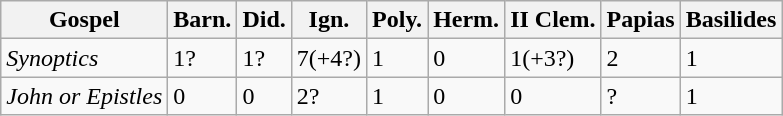<table class="wikitable"px>
<tr>
<th><strong>Gospel</strong></th>
<th>Barn.</th>
<th>Did.</th>
<th>Ign.</th>
<th>Poly.</th>
<th>Herm.</th>
<th>II Clem.</th>
<th>Papias</th>
<th>Basilides</th>
</tr>
<tr>
<td><em>Synoptics</em></td>
<td>1?</td>
<td>1?</td>
<td>7(+4?)</td>
<td>1</td>
<td>0</td>
<td>1(+3?)</td>
<td>2</td>
<td>1</td>
</tr>
<tr>
<td><em>John or Epistles</em></td>
<td>0</td>
<td>0</td>
<td>2?</td>
<td>1</td>
<td>0</td>
<td>0</td>
<td>?</td>
<td>1</td>
</tr>
</table>
